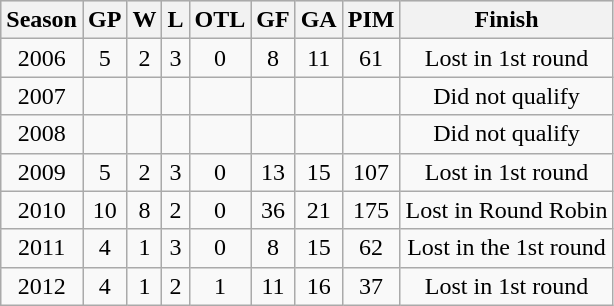<table class="wikitable" style="text-align:center">
<tr align="center" style="font-weight:bold; background-color:#dddddd;">
<th>Season</th>
<th>GP</th>
<th>W</th>
<th>L</th>
<th>OTL</th>
<th>GF</th>
<th>GA</th>
<th>PIM</th>
<th>Finish</th>
</tr>
<tr>
<td>2006</td>
<td>5</td>
<td>2</td>
<td>3</td>
<td>0</td>
<td>8</td>
<td>11</td>
<td>61</td>
<td>Lost in 1st round</td>
</tr>
<tr>
<td>2007</td>
<td></td>
<td></td>
<td></td>
<td></td>
<td></td>
<td></td>
<td></td>
<td>Did not qualify</td>
</tr>
<tr>
<td>2008</td>
<td></td>
<td></td>
<td></td>
<td></td>
<td></td>
<td></td>
<td></td>
<td>Did not qualify</td>
</tr>
<tr>
<td>2009</td>
<td>5</td>
<td>2</td>
<td>3</td>
<td>0</td>
<td>13</td>
<td>15</td>
<td>107</td>
<td>Lost in 1st round</td>
</tr>
<tr>
<td>2010</td>
<td>10</td>
<td>8</td>
<td>2</td>
<td>0</td>
<td>36</td>
<td>21</td>
<td>175</td>
<td>Lost in Round Robin</td>
</tr>
<tr>
<td>2011</td>
<td>4</td>
<td>1</td>
<td>3</td>
<td>0</td>
<td>8</td>
<td>15</td>
<td>62</td>
<td>Lost in the 1st round</td>
</tr>
<tr>
<td>2012</td>
<td>4</td>
<td>1</td>
<td>2</td>
<td>1</td>
<td>11</td>
<td>16</td>
<td>37</td>
<td>Lost in 1st round</td>
</tr>
</table>
